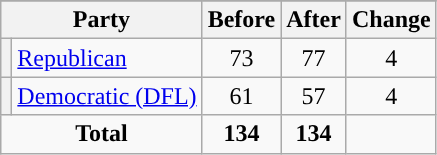<table class="wikitable" style="text-align:center;">
<tr>
</tr>
<tr>
<th colspan=2>Party</th>
<th>Before</th>
<th>After</th>
<th>Change</th>
</tr>
<tr>
<th style="background-color:"></th>
<td style="text-align:left;"><a href='#'>Republican</a></td>
<td>73</td>
<td>77</td>
<td> 4</td>
</tr>
<tr>
<th style="background-color:"></th>
<td style="text-align:left;"><a href='#'>Democratic (DFL)</a></td>
<td>61</td>
<td>57</td>
<td> 4</td>
</tr>
<tr>
<td colspan=2><strong>Total</strong></td>
<td><strong>134</strong></td>
<td><strong>134</strong></td>
<td></td>
</tr>
</table>
